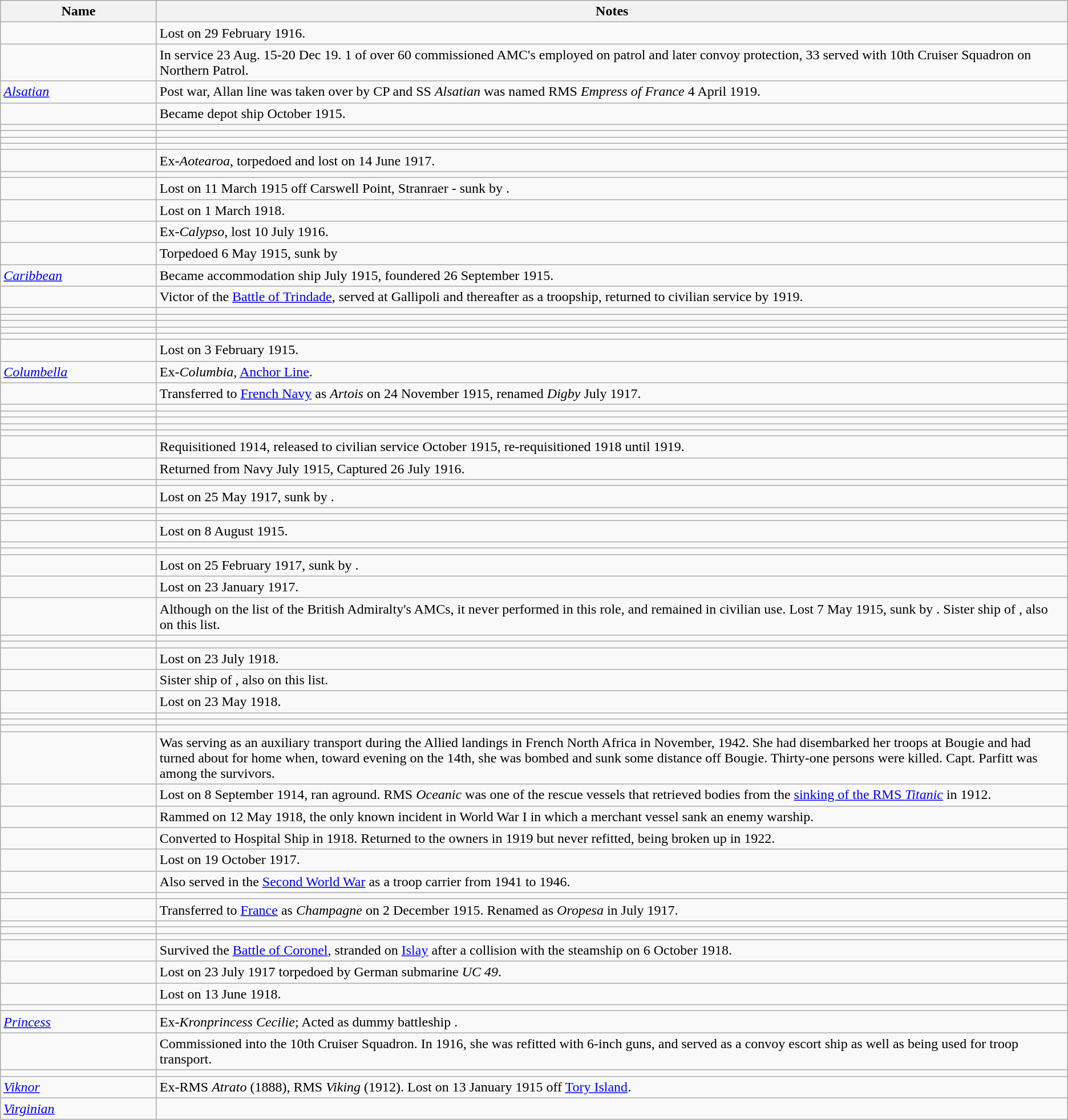<table class="wikitable">
<tr>
<th width="175">Name</th>
<th>Notes</th>
</tr>
<tr>
<td></td>
<td>Lost on 29 February 1916.</td>
</tr>
<tr>
<td></td>
<td>In service 23 Aug. 15-20 Dec 19. 1 of over 60 commissioned AMC's employed on patrol and later convoy protection, 33 served with 10th Cruiser Squadron on Northern Patrol.</td>
</tr>
<tr>
<td><a href='#'><em>Alsatian</em></a></td>
<td>Post war, Allan line was taken over by CP and SS <em>Alsatian</em> was named RMS <em>Empress of France</em> 4 April 1919.</td>
</tr>
<tr>
<td></td>
<td>Became depot ship October 1915.</td>
</tr>
<tr>
<td></td>
<td></td>
</tr>
<tr>
<td></td>
<td></td>
</tr>
<tr>
<td></td>
<td></td>
</tr>
<tr>
<td></td>
<td></td>
</tr>
<tr>
<td></td>
<td>Ex-<em>Aotearoa</em>, torpedoed and lost on 14 June 1917.</td>
</tr>
<tr>
<td></td>
<td></td>
</tr>
<tr>
<td></td>
<td>Lost on 11 March 1915 off Carswell Point, Stranraer - sunk by .</td>
</tr>
<tr>
<td></td>
<td>Lost on 1 March 1918.</td>
</tr>
<tr>
<td></td>
<td>Ex-<em>Calypso</em>, lost 10 July 1916.</td>
</tr>
<tr>
<td></td>
<td>Torpedoed 6 May 1915, sunk by </td>
</tr>
<tr>
<td><a href='#'><em>Caribbean</em></a></td>
<td>Became accommodation ship July 1915, foundered 26 September 1915.</td>
</tr>
<tr>
<td></td>
<td>Victor of the <a href='#'>Battle of Trindade</a>, served at Gallipoli and thereafter as a troopship, returned to civilian service by 1919.</td>
</tr>
<tr>
<td></td>
<td></td>
</tr>
<tr>
<td></td>
<td></td>
</tr>
<tr>
<td></td>
<td></td>
</tr>
<tr>
<td></td>
<td></td>
</tr>
<tr>
<td></td>
<td></td>
</tr>
<tr>
<td></td>
<td>Lost on 3 February 1915.</td>
</tr>
<tr>
<td><a href='#'><em>Columbella</em></a></td>
<td>Ex-<em>Columbia</em>, <a href='#'>Anchor Line</a>.</td>
</tr>
<tr>
<td></td>
<td>Transferred to <a href='#'>French Navy</a> as <em>Artois</em> on 24 November 1915, renamed <em>Digby</em> July 1917.</td>
</tr>
<tr>
<td></td>
<td></td>
</tr>
<tr>
<td></td>
<td></td>
</tr>
<tr>
<td></td>
<td></td>
</tr>
<tr>
<td></td>
<td></td>
</tr>
<tr>
<td></td>
<td></td>
</tr>
<tr>
<td></td>
<td>Requisitioned 1914, released to civilian service October 1915, re-requisitioned 1918 until 1919.</td>
</tr>
<tr>
<td></td>
<td>Returned from Navy July 1915, Captured 26 July 1916.</td>
</tr>
<tr>
<td></td>
<td></td>
</tr>
<tr>
<td></td>
<td>Lost on 25 May 1917, sunk by .</td>
</tr>
<tr>
<td></td>
<td></td>
</tr>
<tr>
<td></td>
<td></td>
</tr>
<tr>
<td></td>
<td>Lost on 8 August 1915.</td>
</tr>
<tr>
<td></td>
<td></td>
</tr>
<tr>
<td></td>
<td></td>
</tr>
<tr>
<td></td>
<td>Lost on 25 February 1917, sunk by .</td>
</tr>
<tr>
<td></td>
<td>Lost on 23 January 1917.</td>
</tr>
<tr>
<td></td>
<td>Although on the list of the British Admiralty's AMCs, it never performed in this role, and remained in civilian use. Lost 7 May 1915, sunk by . Sister ship of , also on this list.</td>
</tr>
<tr>
<td></td>
<td></td>
</tr>
<tr>
<td></td>
<td></td>
</tr>
<tr>
<td></td>
<td>Lost on 23 July 1918.</td>
</tr>
<tr>
<td></td>
<td>Sister ship of , also on this list.</td>
</tr>
<tr>
<td></td>
<td>Lost on 23 May 1918.</td>
</tr>
<tr>
<td></td>
<td></td>
</tr>
<tr>
<td></td>
<td></td>
</tr>
<tr>
<td></td>
<td></td>
</tr>
<tr>
<td></td>
<td>Was serving as an auxiliary transport during the Allied landings in French North Africa in November, 1942. She had disembarked her troops at Bougie and had turned about for home when, toward evening on the 14th, she was bombed and sunk some distance off Bougie. Thirty-one persons were killed. Capt. Parfitt was among the survivors.</td>
</tr>
<tr>
<td></td>
<td>Lost on 8 September 1914, ran aground. RMS <em>Oceanic</em> was one of the rescue vessels that retrieved bodies from the <a href='#'>sinking of the RMS <em>Titanic</em></a> in 1912.</td>
</tr>
<tr>
<td></td>
<td>Rammed  on 12 May 1918, the only known incident in World War I in which a merchant vessel sank an enemy warship.</td>
</tr>
<tr>
<td></td>
<td>Converted to Hospital Ship in 1918. Returned to the owners in 1919 but never refitted, being broken up in 1922.</td>
</tr>
<tr>
<td></td>
<td>Lost on 19 October 1917.</td>
</tr>
<tr>
<td></td>
<td>Also served in the <a href='#'>Second World War</a> as a troop carrier from 1941 to 1946.</td>
</tr>
<tr>
<td></td>
<td></td>
</tr>
<tr>
<td></td>
<td>Transferred to <a href='#'>France</a> as <em>Champagne</em> on 2 December 1915. Renamed as <em>Oropesa</em> in July 1917.</td>
</tr>
<tr>
<td></td>
<td></td>
</tr>
<tr>
<td></td>
<td></td>
</tr>
<tr>
<td></td>
<td></td>
</tr>
<tr>
<td></td>
<td>Survived the <a href='#'>Battle of Coronel</a>, stranded on <a href='#'>Islay</a> after a collision with the steamship  on 6 October 1918.</td>
</tr>
<tr>
<td></td>
<td>Lost on 23 July 1917 torpedoed by German submarine <em>UC 49</em>.</td>
</tr>
<tr>
<td></td>
<td>Lost on 13 June 1918.</td>
</tr>
<tr>
<td></td>
<td></td>
</tr>
<tr>
<td><a href='#'><em>Princess</em></a></td>
<td>Ex-<em>Kronprincess Cecilie</em>; Acted as dummy battleship .</td>
</tr>
<tr>
<td></td>
<td>Commissioned into the 10th Cruiser Squadron. In 1916, she was refitted with 6-inch guns, and served as a convoy escort ship as well as being used for troop transport.</td>
</tr>
<tr>
<td></td>
<td></td>
</tr>
<tr>
<td><a href='#'><em>Viknor</em></a></td>
<td>Ex-RMS <em>Atrato</em> (1888), RMS <em>Viking</em> (1912). Lost on 13 January 1915 off <a href='#'>Tory Island</a>.</td>
</tr>
<tr>
<td><a href='#'><em>Virginian</em></a></td>
<td></td>
</tr>
</table>
